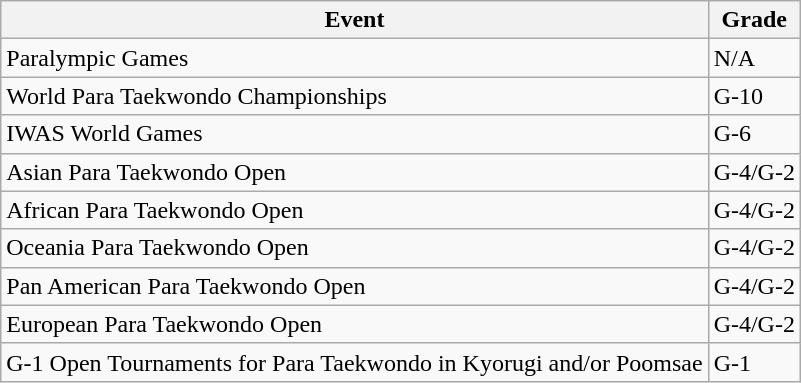<table class="wikitable">
<tr>
<th>Event</th>
<th>Grade</th>
</tr>
<tr>
<td>Paralympic Games</td>
<td>N/A</td>
</tr>
<tr>
<td>World Para Taekwondo Championships</td>
<td>G-10</td>
</tr>
<tr>
<td>IWAS World Games</td>
<td>G-6</td>
</tr>
<tr>
<td>Asian Para Taekwondo Open</td>
<td>G-4/G-2</td>
</tr>
<tr>
<td>African Para Taekwondo Open</td>
<td>G-4/G-2</td>
</tr>
<tr>
<td>Oceania Para Taekwondo Open</td>
<td>G-4/G-2</td>
</tr>
<tr>
<td>Pan American Para Taekwondo Open</td>
<td>G-4/G-2</td>
</tr>
<tr>
<td>European Para Taekwondo Open</td>
<td>G-4/G-2</td>
</tr>
<tr>
<td>G-1 Open Tournaments for Para Taekwondo in Kyorugi and/or Poomsae</td>
<td>G-1</td>
</tr>
</table>
